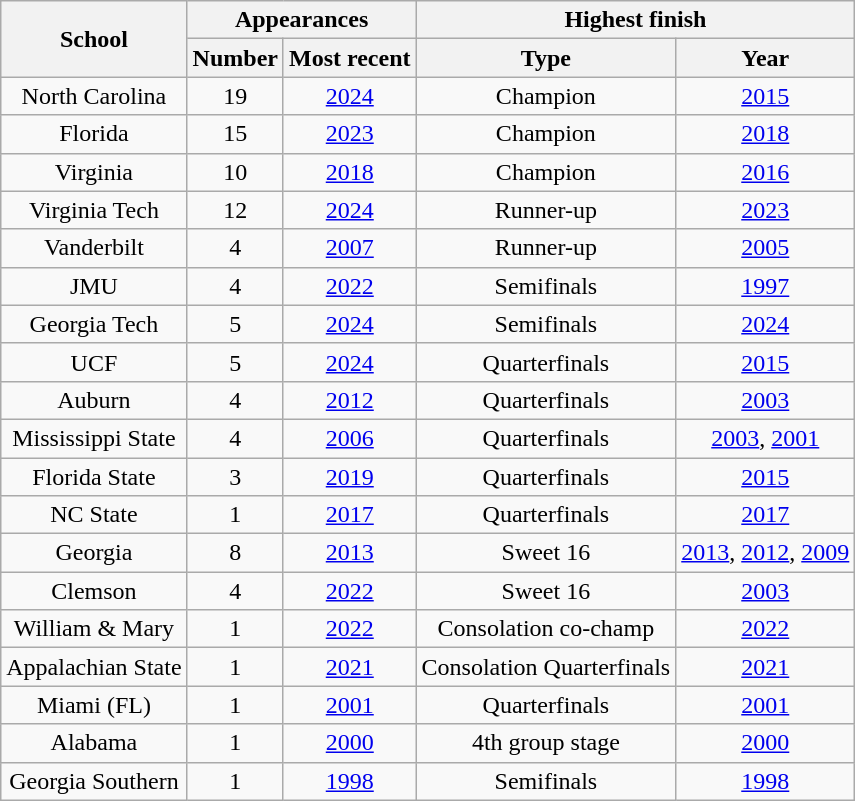<table class="wikitable sortable" style="text-align:center">
<tr>
<th rowspan="2">School</th>
<th colspan="2">Appearances</th>
<th colspan="2">Highest finish</th>
</tr>
<tr>
<th>Number</th>
<th>Most recent</th>
<th>Type</th>
<th>Year</th>
</tr>
<tr>
<td>North Carolina</td>
<td>19</td>
<td><a href='#'>2024</a></td>
<td>Champion</td>
<td><a href='#'>2015</a></td>
</tr>
<tr>
<td>Florida</td>
<td>15</td>
<td><a href='#'>2023</a></td>
<td>Champion</td>
<td><a href='#'>2018</a></td>
</tr>
<tr>
<td>Virginia</td>
<td>10</td>
<td><a href='#'>2018</a></td>
<td>Champion</td>
<td><a href='#'>2016</a></td>
</tr>
<tr>
<td>Virginia Tech</td>
<td>12</td>
<td><a href='#'>2024</a></td>
<td>Runner-up</td>
<td><a href='#'>2023</a></td>
</tr>
<tr>
<td>Vanderbilt</td>
<td>4</td>
<td><a href='#'>2007</a></td>
<td>Runner-up</td>
<td><a href='#'>2005</a></td>
</tr>
<tr>
<td>JMU</td>
<td>4</td>
<td><a href='#'>2022</a></td>
<td>Semifinals</td>
<td><a href='#'>1997</a></td>
</tr>
<tr>
<td>Georgia Tech</td>
<td>5</td>
<td><a href='#'>2024</a></td>
<td>Semifinals</td>
<td><a href='#'>2024</a></td>
</tr>
<tr>
<td>UCF</td>
<td>5</td>
<td><a href='#'>2024</a></td>
<td>Quarterfinals</td>
<td><a href='#'>2015</a></td>
</tr>
<tr>
<td>Auburn</td>
<td>4</td>
<td><a href='#'>2012</a></td>
<td>Quarterfinals</td>
<td><a href='#'>2003</a></td>
</tr>
<tr>
<td>Mississippi State</td>
<td>4</td>
<td><a href='#'>2006</a></td>
<td>Quarterfinals</td>
<td><a href='#'>2003</a>, <a href='#'>2001</a></td>
</tr>
<tr>
<td>Florida State</td>
<td>3</td>
<td><a href='#'>2019</a></td>
<td>Quarterfinals</td>
<td><a href='#'>2015</a></td>
</tr>
<tr>
<td>NC State</td>
<td>1</td>
<td><a href='#'>2017</a></td>
<td>Quarterfinals</td>
<td><a href='#'>2017</a></td>
</tr>
<tr>
<td>Georgia</td>
<td>8</td>
<td><a href='#'>2013</a></td>
<td>Sweet 16</td>
<td><a href='#'>2013</a>, <a href='#'>2012</a>, <a href='#'>2009</a></td>
</tr>
<tr>
<td>Clemson</td>
<td>4</td>
<td><a href='#'>2022</a></td>
<td>Sweet 16</td>
<td><a href='#'>2003</a></td>
</tr>
<tr>
<td>William & Mary</td>
<td>1</td>
<td><a href='#'>2022</a></td>
<td>Consolation co-champ</td>
<td><a href='#'>2022</a></td>
</tr>
<tr>
<td>Appalachian State</td>
<td>1</td>
<td><a href='#'>2021</a></td>
<td>Consolation Quarterfinals</td>
<td><a href='#'>2021</a></td>
</tr>
<tr>
<td>Miami (FL)</td>
<td>1</td>
<td><a href='#'>2001</a></td>
<td>Quarterfinals</td>
<td><a href='#'>2001</a></td>
</tr>
<tr>
<td>Alabama</td>
<td>1</td>
<td><a href='#'>2000</a></td>
<td>4th group stage</td>
<td><a href='#'>2000</a></td>
</tr>
<tr>
<td>Georgia Southern</td>
<td>1</td>
<td><a href='#'>1998</a></td>
<td>Semifinals</td>
<td><a href='#'>1998</a></td>
</tr>
</table>
